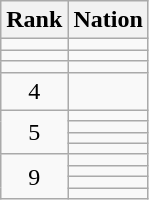<table class="wikitable sortable">
<tr>
<th>Rank</th>
<th>Nation</th>
</tr>
<tr>
<td align=center></td>
<td></td>
</tr>
<tr>
<td align=center></td>
<td></td>
</tr>
<tr>
<td align=center></td>
<td></td>
</tr>
<tr>
<td align=center>4</td>
<td></td>
</tr>
<tr>
<td align=center rowspan=4>5</td>
<td></td>
</tr>
<tr>
<td></td>
</tr>
<tr>
<td></td>
</tr>
<tr>
<td></td>
</tr>
<tr>
<td align=center rowspan=4>9</td>
<td></td>
</tr>
<tr>
<td></td>
</tr>
<tr>
<td></td>
</tr>
<tr>
<td></td>
</tr>
</table>
